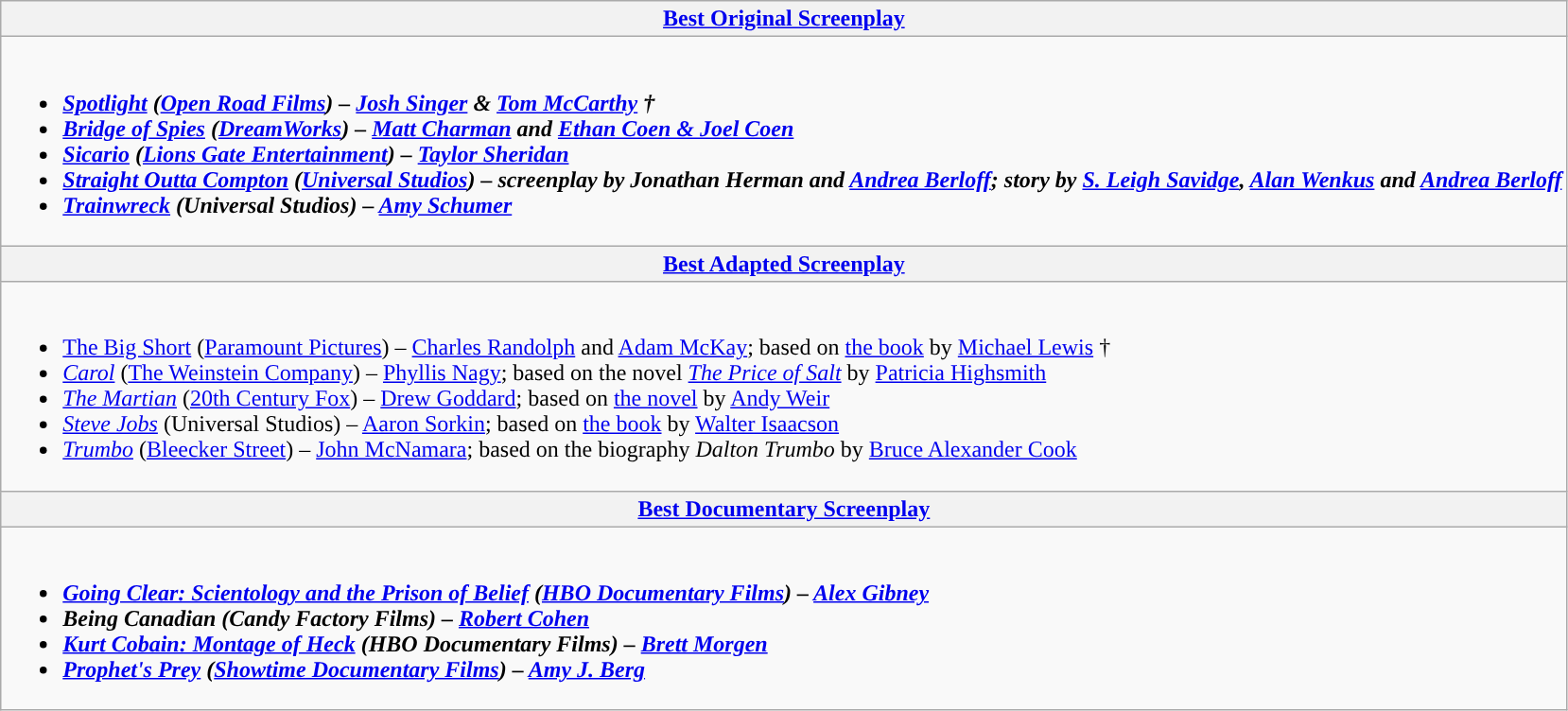<table class=wikitable style="width=100%">
<tr>
<th colspan="2" style="background:"><a href='#'>Best Original Screenplay</a></th>
</tr>
<tr>
<td colspan="2" style="vertical-align:top;"><br><ul><li><strong><em><a href='#'>Spotlight</a><em> (<a href='#'>Open Road Films</a>) – <a href='#'>Josh Singer</a> & <a href='#'>Tom McCarthy</a><strong> †</li><li></em><a href='#'>Bridge of Spies</a><em> (<a href='#'>DreamWorks</a>) – <a href='#'>Matt Charman</a> and <a href='#'>Ethan Coen & Joel Coen</a></li><li></em><a href='#'>Sicario</a><em> (<a href='#'>Lions Gate Entertainment</a>) – <a href='#'>Taylor Sheridan</a></li><li></em><a href='#'>Straight Outta Compton</a><em> (<a href='#'>Universal Studios</a>) – screenplay by Jonathan Herman and <a href='#'>Andrea Berloff</a>; story by <a href='#'>S. Leigh Savidge</a>, <a href='#'>Alan Wenkus</a> and <a href='#'>Andrea Berloff</a></li><li></em><a href='#'>Trainwreck</a><em> (Universal Studios) – <a href='#'>Amy Schumer</a></li></ul></td>
</tr>
<tr>
<th colspan="2" style="background:"><a href='#'>Best Adapted Screenplay</a></th>
</tr>
<tr>
<td colspan="2" style="vertical-align:top;"><br><ul><li></em></strong><a href='#'>The Big Short</a></em> (<a href='#'>Paramount Pictures</a>) – <a href='#'>Charles Randolph</a> and <a href='#'>Adam McKay</a>; based on <a href='#'>the book</a> by <a href='#'>Michael Lewis</a></strong> †</li><li><em><a href='#'>Carol</a></em> (<a href='#'>The Weinstein Company</a>) – <a href='#'>Phyllis Nagy</a>; based on the novel <em><a href='#'>The Price of Salt</a></em> by <a href='#'>Patricia Highsmith</a></li><li><em><a href='#'>The Martian</a></em> (<a href='#'>20th Century Fox</a>) – <a href='#'>Drew Goddard</a>; based on <a href='#'>the novel</a> by <a href='#'>Andy Weir</a></li><li><em><a href='#'>Steve Jobs</a></em> (Universal Studios) – <a href='#'>Aaron Sorkin</a>; based on <a href='#'>the book</a> by <a href='#'>Walter Isaacson</a></li><li><em><a href='#'>Trumbo</a></em> (<a href='#'>Bleecker Street</a>) – <a href='#'>John McNamara</a>; based on the biography <em>Dalton Trumbo</em> by <a href='#'>Bruce Alexander Cook</a></li></ul></td>
</tr>
<tr>
<th colspan="2" style="background:"><a href='#'>Best Documentary Screenplay</a></th>
</tr>
<tr>
<td colspan="2" style="vertical-align:top;"><br><ul><li><strong><em><a href='#'>Going Clear: Scientology and the Prison of Belief</a><em> (<a href='#'>HBO Documentary Films</a>) – <a href='#'>Alex Gibney</a><strong></li><li></em>Being Canadian<em> (Candy Factory Films) – <a href='#'>Robert Cohen</a></li><li></em><a href='#'>Kurt Cobain: Montage of Heck</a><em> (HBO Documentary Films) – <a href='#'>Brett Morgen</a></li><li></em><a href='#'>Prophet's Prey</a><em> (<a href='#'>Showtime Documentary Films</a>) – <a href='#'>Amy J. Berg</a></li></ul></td>
</tr>
</table>
